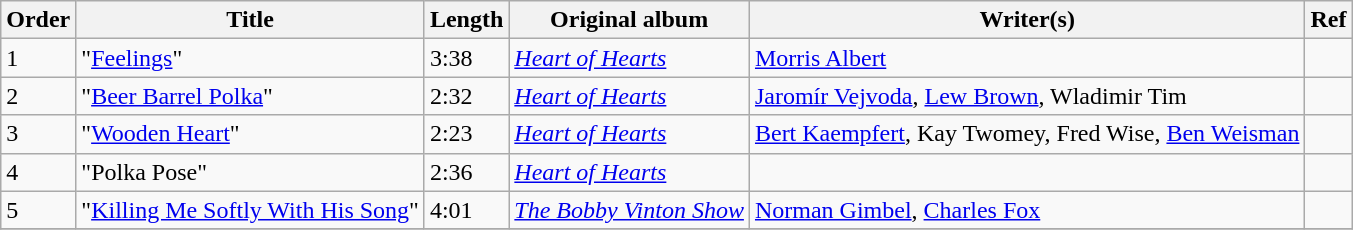<table class="wikitable">
<tr>
<th>Order</th>
<th>Title</th>
<th>Length</th>
<th>Original album</th>
<th>Writer(s)</th>
<th>Ref</th>
</tr>
<tr>
<td>1</td>
<td>"<a href='#'>Feelings</a>"</td>
<td>3:38</td>
<td><em><a href='#'>Heart of Hearts</a></em></td>
<td><a href='#'>Morris Albert</a></td>
<td></td>
</tr>
<tr>
<td>2</td>
<td>"<a href='#'>Beer Barrel Polka</a>"</td>
<td>2:32</td>
<td><em><a href='#'>Heart of Hearts</a></em></td>
<td><a href='#'>Jaromír Vejvoda</a>, <a href='#'>Lew Brown</a>, Wladimir Tim</td>
<td></td>
</tr>
<tr>
<td>3</td>
<td>"<a href='#'>Wooden Heart</a>"</td>
<td>2:23</td>
<td><em><a href='#'>Heart of Hearts</a></em></td>
<td><a href='#'>Bert Kaempfert</a>, Kay Twomey, Fred Wise, <a href='#'>Ben Weisman</a></td>
<td></td>
</tr>
<tr>
<td>4</td>
<td>"Polka Pose"</td>
<td>2:36</td>
<td><em><a href='#'>Heart of Hearts</a></em></td>
<td></td>
<td></td>
</tr>
<tr>
<td>5</td>
<td>"<a href='#'>Killing Me Softly With His Song</a>"</td>
<td>4:01</td>
<td><em><a href='#'>The Bobby Vinton Show</a></em></td>
<td><a href='#'>Norman Gimbel</a>, <a href='#'>Charles Fox</a></td>
<td></td>
</tr>
<tr>
</tr>
</table>
